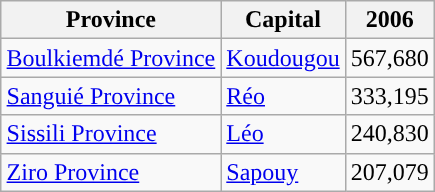<table class="wikitable" | style="clear:right; float:right;">
<tr>
<th>Province</th>
<th>Capital</th>
<th>2006</th>
</tr>
<tr>
<td><a href='#'>Boulkiemdé Province</a></td>
<td><a href='#'>Koudougou</a></td>
<td>567,680</td>
</tr>
<tr>
<td><a href='#'>Sanguié Province</a></td>
<td><a href='#'>Réo</a></td>
<td>333,195</td>
</tr>
<tr>
<td><a href='#'>Sissili Province</a></td>
<td><a href='#'>Léo</a></td>
<td>240,830</td>
</tr>
<tr>
<td><a href='#'>Ziro Province</a></td>
<td><a href='#'>Sapouy</a></td>
<td>207,079</td>
</tr>
</table>
